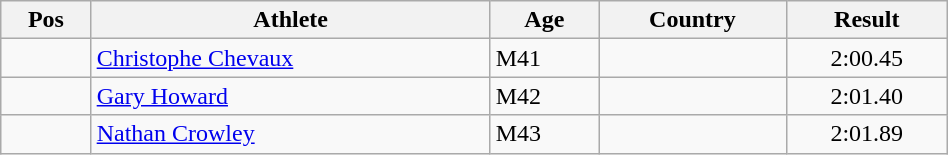<table class="wikitable"  style="text-align:center; width:50%;">
<tr>
<th>Pos</th>
<th>Athlete</th>
<th>Age</th>
<th>Country</th>
<th>Result</th>
</tr>
<tr>
<td align=center></td>
<td align=left><a href='#'>Christophe Chevaux</a></td>
<td align=left>M41</td>
<td align=left></td>
<td>2:00.45</td>
</tr>
<tr>
<td align=center></td>
<td align=left><a href='#'>Gary Howard</a></td>
<td align=left>M42</td>
<td align=left></td>
<td>2:01.40</td>
</tr>
<tr>
<td align=center></td>
<td align=left><a href='#'>Nathan Crowley</a></td>
<td align=left>M43</td>
<td align=left></td>
<td>2:01.89</td>
</tr>
</table>
